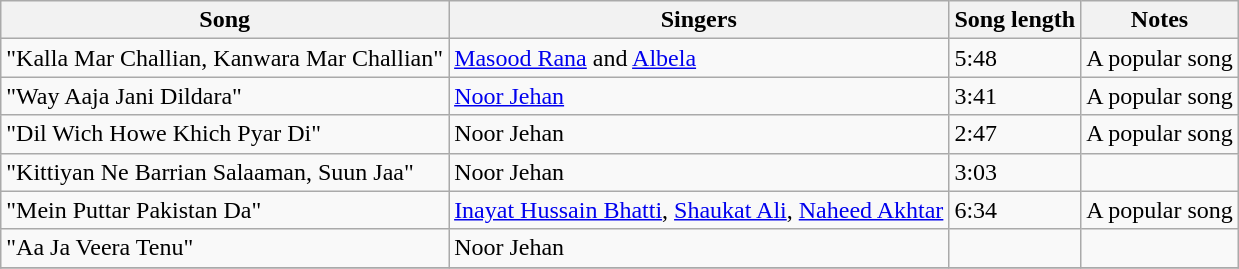<table class="wikitable">
<tr>
<th>Song</th>
<th>Singers</th>
<th>Song length</th>
<th>Notes</th>
</tr>
<tr>
<td>"Kalla Mar Challian, Kanwara Mar Challian"</td>
<td><a href='#'>Masood Rana</a> and <a href='#'>Albela</a></td>
<td>5:48</td>
<td>A popular song</td>
</tr>
<tr>
<td>"Way Aaja Jani Dildara"</td>
<td><a href='#'>Noor Jehan</a></td>
<td>3:41</td>
<td>A popular song</td>
</tr>
<tr>
<td>"Dil Wich Howe Khich Pyar Di"</td>
<td>Noor Jehan</td>
<td>2:47</td>
<td>A popular song</td>
</tr>
<tr>
<td>"Kittiyan Ne Barrian Salaaman, Suun Jaa"</td>
<td>Noor Jehan</td>
<td>3:03</td>
<td></td>
</tr>
<tr>
<td>"Mein Puttar Pakistan Da"</td>
<td><a href='#'>Inayat Hussain Bhatti</a>, <a href='#'>Shaukat Ali</a>, <a href='#'>Naheed Akhtar</a></td>
<td>6:34</td>
<td>A popular song</td>
</tr>
<tr>
<td>"Aa Ja Veera Tenu"</td>
<td>Noor Jehan</td>
<td></td>
<td></td>
</tr>
<tr>
</tr>
</table>
